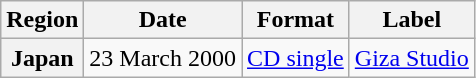<table class="wikitable sortable plainrowheaders">
<tr>
<th scope="col">Region</th>
<th scope="col">Date</th>
<th scope="col">Format</th>
<th scope="col">Label</th>
</tr>
<tr>
<th scope="row">Japan</th>
<td>23 March 2000</td>
<td><a href='#'>CD single</a></td>
<td><a href='#'>Giza Studio</a></td>
</tr>
</table>
